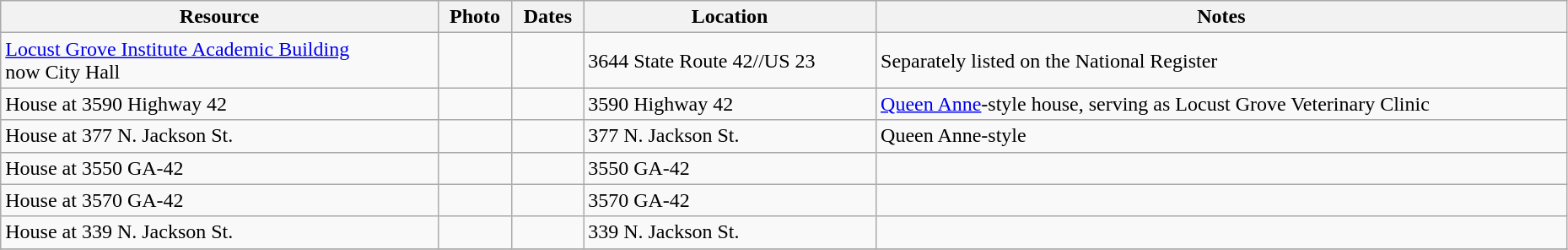<table class="wikitable sortable plainrowheaders" style="width:98%">
<tr>
<th scope="col">Resource</th>
<th scope="col">Photo</th>
<th scope="col">Dates</th>
<th scope="col">Location</th>
<th scope="col">Notes</th>
</tr>
<tr>
<td><a href='#'>Locust Grove Institute Academic Building</a><br>now City Hall</td>
<td></td>
<td></td>
<td>3644 State Route 42//US 23<br><small></small></td>
<td>Separately listed on the National Register</td>
</tr>
<tr>
<td>House at 3590 Highway 42</td>
<td></td>
<td></td>
<td>3590 Highway 42<br><small></small></td>
<td><a href='#'>Queen Anne</a>-style house, serving as Locust Grove Veterinary Clinic</td>
</tr>
<tr>
<td>House at 377 N. Jackson St.</td>
<td></td>
<td></td>
<td>377 N. Jackson St.<br><small></small></td>
<td>Queen Anne-style</td>
</tr>
<tr>
<td>House at 3550 GA-42</td>
<td></td>
<td></td>
<td>3550 GA-42<br><small></small></td>
<td></td>
</tr>
<tr>
<td>House at 3570 GA-42</td>
<td></td>
<td></td>
<td>3570 GA-42<br><small></small></td>
<td></td>
</tr>
<tr>
<td>House at 339 N. Jackson St.</td>
<td></td>
<td></td>
<td>339 N. Jackson St.<br><small></small></td>
<td></td>
</tr>
<tr>
</tr>
</table>
